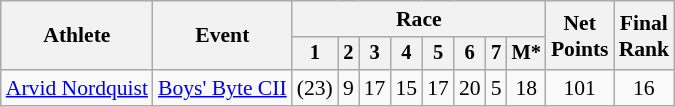<table class="wikitable" style="font-size:90%">
<tr>
<th rowspan="2">Athlete</th>
<th rowspan="2">Event</th>
<th colspan=8>Race</th>
<th rowspan=2>Net<br>Points</th>
<th rowspan=2>Final <br>Rank</th>
</tr>
<tr style="font-size:95%">
<th>1</th>
<th>2</th>
<th>3</th>
<th>4</th>
<th>5</th>
<th>6</th>
<th>7</th>
<th>M*</th>
</tr>
<tr align=center>
<td align=left><a href='#'>Arvid Nordquist</a></td>
<td align=left><a href='#'>Boys' Byte CII</a></td>
<td>(23)</td>
<td>9</td>
<td>17</td>
<td>15</td>
<td>17</td>
<td>20</td>
<td>5</td>
<td>18</td>
<td>101</td>
<td>16</td>
</tr>
</table>
